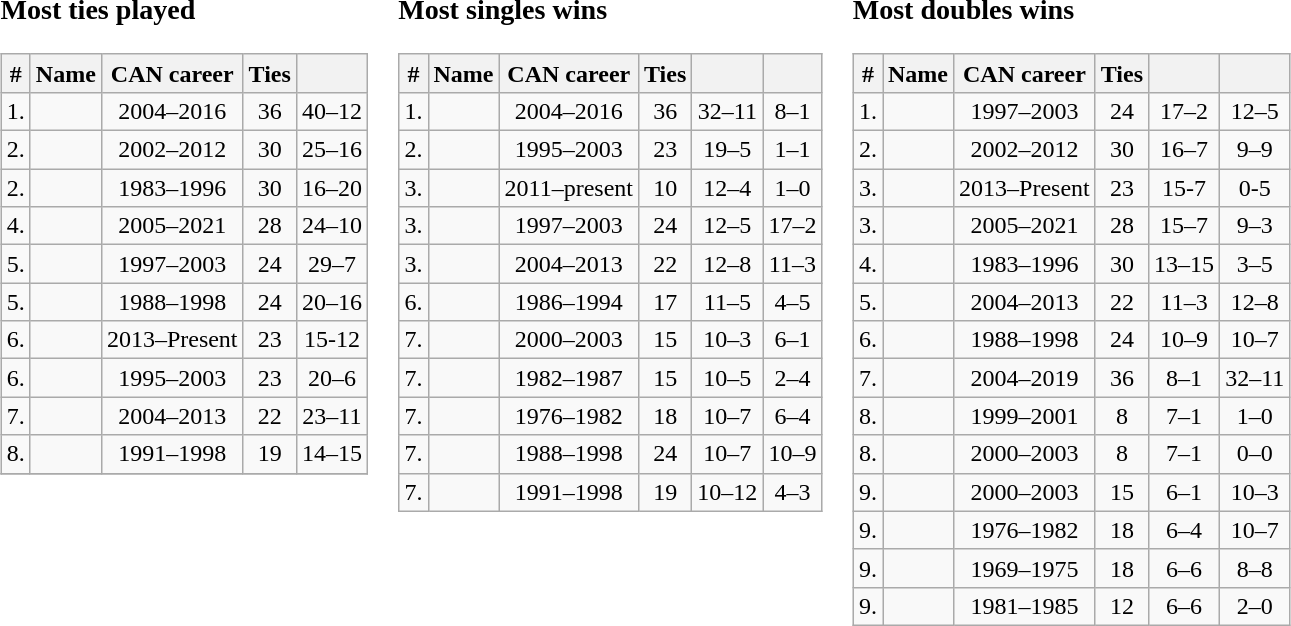<table>
<tr>
<td valign="top"><br><h3>Most ties played</h3><table class="wikitable sortable" style="text-align:center;" style="font-size:97%;">
<tr>
<th>#</th>
<th>Name</th>
<th>CAN career</th>
<th>Ties</th>
<th data-sort-type="number"> </th>
</tr>
<tr>
<td>1.</td>
<td style="text-align:left;"><strong></strong></td>
<td>2004–2016</td>
<td>36</td>
<td>40–12</td>
</tr>
<tr>
<td>2.</td>
<td style="text-align:left;"></td>
<td>2002–2012</td>
<td>30</td>
<td>25–16</td>
</tr>
<tr>
<td>2.</td>
<td style="text-align:left;"></td>
<td>1983–1996</td>
<td>30</td>
<td>16–20</td>
</tr>
<tr>
<td>4.</td>
<td style="text-align:left;"><strong></strong></td>
<td>2005–2021</td>
<td>28</td>
<td>24–10</td>
</tr>
<tr>
<td>5.</td>
<td style="text-align:left;"></td>
<td>1997–2003</td>
<td>24</td>
<td>29–7</td>
</tr>
<tr>
<td>5.</td>
<td style="text-align:left;"></td>
<td>1988–1998</td>
<td>24</td>
<td>20–16</td>
</tr>
<tr>
<td>6.</td>
<td style="text-align:left;"></td>
<td>2013–Present</td>
<td>23</td>
<td>15-12</td>
</tr>
<tr>
<td>6.</td>
<td style="text-align:left;"></td>
<td>1995–2003</td>
<td>23</td>
<td>20–6</td>
</tr>
<tr>
<td>7.</td>
<td style="text-align:left;"></td>
<td>2004–2013</td>
<td>22</td>
<td>23–11</td>
</tr>
<tr>
<td>8.</td>
<td style="text-align:left;"></td>
<td>1991–1998</td>
<td>19</td>
<td>14–15</td>
</tr>
<tr>
</tr>
</table>
</td>
<td valign="top"><br><h3>Most singles wins</h3><table class="wikitable sortable" style="text-align:center;" style="font-size:97%;">
<tr>
<th>#</th>
<th>Name</th>
<th>CAN career</th>
<th>Ties</th>
<th data-sort-type="number"> </th>
<th data-sort-type="number"> </th>
</tr>
<tr>
<td>1.</td>
<td style="text-align:left;"><strong></strong></td>
<td>2004–2016</td>
<td>36</td>
<td>32–11</td>
<td>8–1</td>
</tr>
<tr>
<td>2.</td>
<td style="text-align:left;"></td>
<td>1995–2003</td>
<td>23</td>
<td>19–5</td>
<td>1–1</td>
</tr>
<tr>
<td>3.</td>
<td style="text-align:left;"><strong></strong></td>
<td>2011–present</td>
<td>10</td>
<td>12–4</td>
<td>1–0</td>
</tr>
<tr>
<td>3.</td>
<td style="text-align:left;"></td>
<td>1997–2003</td>
<td>24</td>
<td>12–5</td>
<td>17–2</td>
</tr>
<tr>
<td>3.</td>
<td style="text-align:left;"></td>
<td>2004–2013</td>
<td>22</td>
<td>12–8</td>
<td>11–3</td>
</tr>
<tr>
<td>6.</td>
<td style="text-align:left;"></td>
<td>1986–1994</td>
<td>17</td>
<td>11–5</td>
<td>4–5</td>
</tr>
<tr>
<td>7.</td>
<td style="text-align:left;"></td>
<td>2000–2003</td>
<td>15</td>
<td>10–3</td>
<td>6–1</td>
</tr>
<tr>
<td>7.</td>
<td style="text-align:left;"></td>
<td>1982–1987</td>
<td>15</td>
<td>10–5</td>
<td>2–4</td>
</tr>
<tr>
<td>7.</td>
<td style="text-align:left;"></td>
<td>1976–1982</td>
<td>18</td>
<td>10–7</td>
<td>6–4</td>
</tr>
<tr>
<td>7.</td>
<td style="text-align:left;"></td>
<td>1988–1998</td>
<td>24</td>
<td>10–7</td>
<td>10–9</td>
</tr>
<tr>
<td>7.</td>
<td style="text-align:left;"></td>
<td>1991–1998</td>
<td>19</td>
<td>10–12</td>
<td>4–3</td>
</tr>
</table>
</td>
<td valign="top"><br><h3>Most doubles wins</h3><table class="wikitable sortable" style="text-align:center;" style="font-size:97%;">
<tr>
<th>#</th>
<th>Name</th>
<th>CAN career</th>
<th>Ties</th>
<th data-sort-type="number"> </th>
<th data-sort-type="number"> </th>
</tr>
<tr>
<td>1.</td>
<td style="text-align:left;"></td>
<td>1997–2003</td>
<td>24</td>
<td>17–2</td>
<td>12–5</td>
</tr>
<tr>
<td>2.</td>
<td style="text-align:left;"></td>
<td>2002–2012</td>
<td>30</td>
<td>16–7</td>
<td>9–9</td>
</tr>
<tr>
<td>3.</td>
<td style="text-align:left;"></td>
<td>2013–Present</td>
<td>23</td>
<td>15-7</td>
<td>0-5</td>
</tr>
<tr>
<td>3.</td>
<td style="text-align:left;"><strong></strong></td>
<td>2005–2021</td>
<td>28</td>
<td>15–7</td>
<td>9–3</td>
</tr>
<tr>
<td>4.</td>
<td style="text-align:left;"></td>
<td>1983–1996</td>
<td>30</td>
<td>13–15</td>
<td>3–5</td>
</tr>
<tr>
<td>5.</td>
<td style="text-align:left;"></td>
<td>2004–2013</td>
<td>22</td>
<td>11–3</td>
<td>12–8</td>
</tr>
<tr>
<td>6.</td>
<td style="text-align:left;"></td>
<td>1988–1998</td>
<td>24</td>
<td>10–9</td>
<td>10–7</td>
</tr>
<tr>
<td>7.</td>
<td style="text-align:left;"><strong></strong></td>
<td>2004–2019</td>
<td>36</td>
<td>8–1</td>
<td>32–11</td>
</tr>
<tr>
<td>8.</td>
<td style="text-align:left;"></td>
<td>1999–2001</td>
<td>8</td>
<td>7–1</td>
<td>1–0</td>
</tr>
<tr>
<td>8.</td>
<td style="text-align:left;"></td>
<td>2000–2003</td>
<td>8</td>
<td>7–1</td>
<td>0–0</td>
</tr>
<tr>
<td>9.</td>
<td style="text-align:left;"></td>
<td>2000–2003</td>
<td>15</td>
<td>6–1</td>
<td>10–3</td>
</tr>
<tr>
<td>9.</td>
<td style="text-align:left;"></td>
<td>1976–1982</td>
<td>18</td>
<td>6–4</td>
<td>10–7</td>
</tr>
<tr>
<td>9.</td>
<td style="text-align:left;"></td>
<td>1969–1975</td>
<td>18</td>
<td>6–6</td>
<td>8–8</td>
</tr>
<tr>
<td>9.</td>
<td style="text-align:left;"></td>
<td>1981–1985</td>
<td>12</td>
<td>6–6</td>
<td>2–0</td>
</tr>
</table>
</td>
</tr>
</table>
